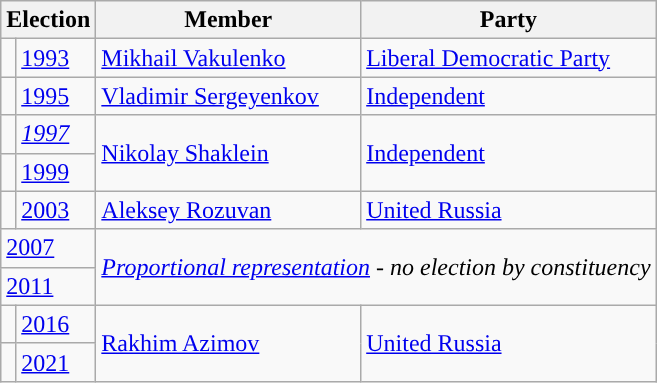<table class="wikitable">
<tr>
<th colspan="2">Election</th>
<th>Member</th>
<th>Party</th>
</tr>
<tr>
<td style="background-color:"></td>
<td><a href='#'>1993</a></td>
<td><a href='#'>Mikhail Vakulenko</a></td>
<td><a href='#'>Liberal Democratic Party</a></td>
</tr>
<tr>
<td style="background-color:"></td>
<td><a href='#'>1995</a></td>
<td><a href='#'>Vladimir Sergeyenkov</a></td>
<td><a href='#'>Independent</a></td>
</tr>
<tr>
<td style="background-color:"></td>
<td><em><a href='#'>1997</a></em></td>
<td rowspan=2><a href='#'>Nikolay Shaklein</a></td>
<td rowspan=2><a href='#'>Independent</a></td>
</tr>
<tr>
<td style="background-color:"></td>
<td><a href='#'>1999</a></td>
</tr>
<tr>
<td style="background-color:"></td>
<td><a href='#'>2003</a></td>
<td><a href='#'>Aleksey Rozuvan</a></td>
<td><a href='#'>United Russia</a></td>
</tr>
<tr>
<td colspan=2><a href='#'>2007</a></td>
<td colspan=2 rowspan=2><em><a href='#'>Proportional representation</a> - no election by constituency</em></td>
</tr>
<tr>
<td colspan=2><a href='#'>2011</a></td>
</tr>
<tr>
<td style="background-color: "></td>
<td><a href='#'>2016</a></td>
<td rowspan=2><a href='#'>Rakhim Azimov</a></td>
<td rowspan=2><a href='#'>United Russia</a></td>
</tr>
<tr>
<td style="background-color: "></td>
<td><a href='#'>2021</a></td>
</tr>
</table>
